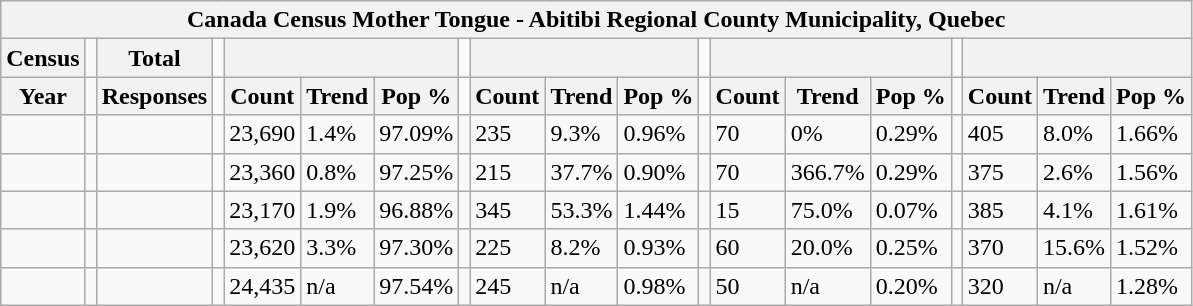<table class="wikitable">
<tr>
<th colspan="19">Canada Census Mother Tongue - Abitibi Regional County Municipality, Quebec</th>
</tr>
<tr>
<th>Census</th>
<td></td>
<th>Total</th>
<td colspan="1"></td>
<th colspan="3"></th>
<td colspan="1"></td>
<th colspan="3"></th>
<td colspan="1"></td>
<th colspan="3"></th>
<td colspan="1"></td>
<th colspan="3"></th>
</tr>
<tr>
<th>Year</th>
<td></td>
<th>Responses</th>
<td></td>
<th>Count</th>
<th>Trend</th>
<th>Pop %</th>
<td></td>
<th>Count</th>
<th>Trend</th>
<th>Pop %</th>
<td></td>
<th>Count</th>
<th>Trend</th>
<th>Pop %</th>
<td></td>
<th>Count</th>
<th>Trend</th>
<th>Pop %</th>
</tr>
<tr>
<td></td>
<td></td>
<td></td>
<td></td>
<td>23,690</td>
<td> 1.4%</td>
<td>97.09%</td>
<td></td>
<td>235</td>
<td> 9.3%</td>
<td>0.96%</td>
<td></td>
<td>70</td>
<td> 0%</td>
<td>0.29%</td>
<td></td>
<td>405</td>
<td> 8.0%</td>
<td>1.66%</td>
</tr>
<tr>
<td></td>
<td></td>
<td></td>
<td></td>
<td>23,360</td>
<td> 0.8%</td>
<td>97.25%</td>
<td></td>
<td>215</td>
<td> 37.7%</td>
<td>0.90%</td>
<td></td>
<td>70</td>
<td> 366.7%</td>
<td>0.29%</td>
<td></td>
<td>375</td>
<td> 2.6%</td>
<td>1.56%</td>
</tr>
<tr>
<td></td>
<td></td>
<td></td>
<td></td>
<td>23,170</td>
<td> 1.9%</td>
<td>96.88%</td>
<td></td>
<td>345</td>
<td> 53.3%</td>
<td>1.44%</td>
<td></td>
<td>15</td>
<td> 75.0%</td>
<td>0.07%</td>
<td></td>
<td>385</td>
<td> 4.1%</td>
<td>1.61%</td>
</tr>
<tr>
<td></td>
<td></td>
<td></td>
<td></td>
<td>23,620</td>
<td> 3.3%</td>
<td>97.30%</td>
<td></td>
<td>225</td>
<td> 8.2%</td>
<td>0.93%</td>
<td></td>
<td>60</td>
<td> 20.0%</td>
<td>0.25%</td>
<td></td>
<td>370</td>
<td> 15.6%</td>
<td>1.52%</td>
</tr>
<tr>
<td></td>
<td></td>
<td></td>
<td></td>
<td>24,435</td>
<td>n/a</td>
<td>97.54%</td>
<td></td>
<td>245</td>
<td>n/a</td>
<td>0.98%</td>
<td></td>
<td>50</td>
<td>n/a</td>
<td>0.20%</td>
<td></td>
<td>320</td>
<td>n/a</td>
<td>1.28%</td>
</tr>
</table>
